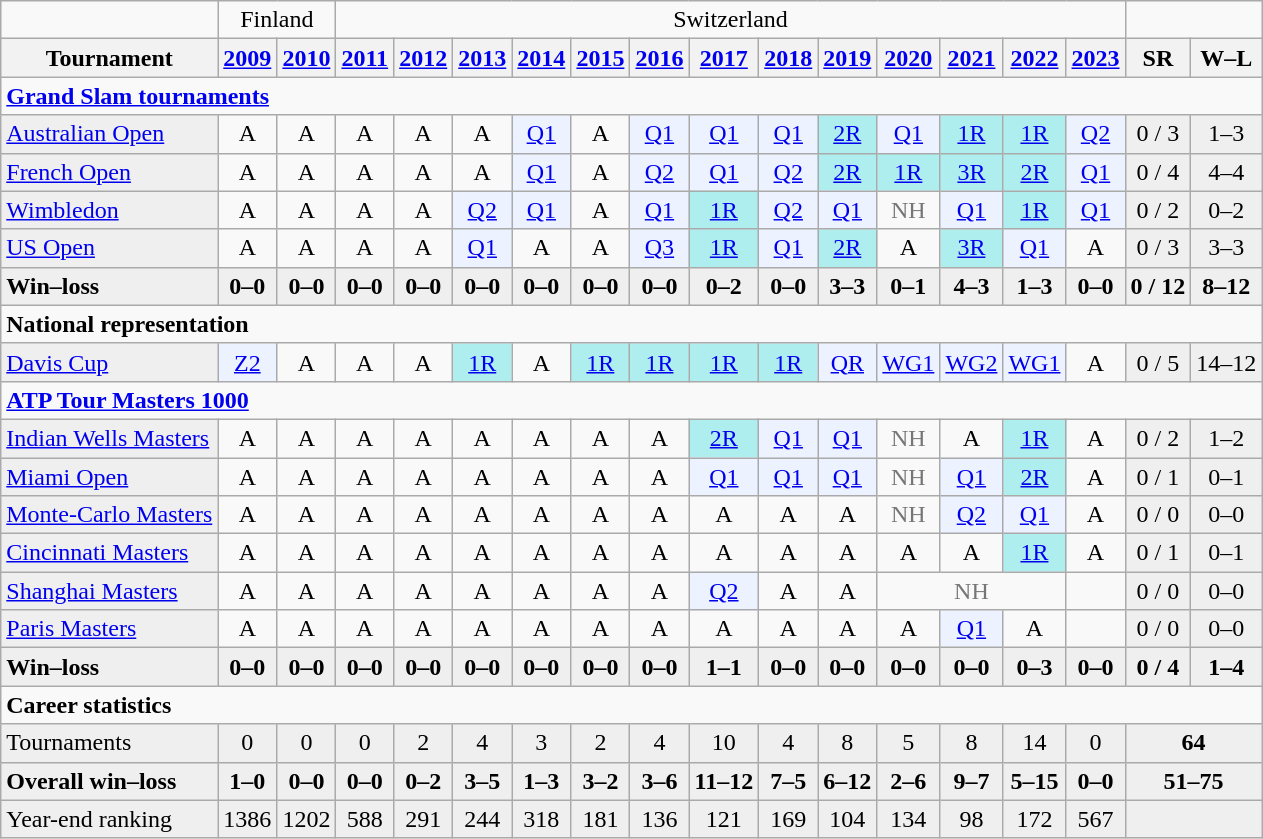<table class=wikitable style=text-align:center>
<tr>
<td></td>
<td colspan=2>Finland</td>
<td colspan=13>Switzerland</td>
<td colspan=2></td>
</tr>
<tr>
<th>Tournament</th>
<th><a href='#'>2009</a></th>
<th><a href='#'>2010</a></th>
<th><a href='#'>2011</a></th>
<th><a href='#'>2012</a></th>
<th><a href='#'>2013</a></th>
<th><a href='#'>2014</a></th>
<th><a href='#'>2015</a></th>
<th><a href='#'>2016</a></th>
<th><a href='#'>2017</a></th>
<th><a href='#'>2018</a></th>
<th><a href='#'>2019</a></th>
<th><a href='#'>2020</a></th>
<th><a href='#'>2021</a></th>
<th><a href='#'>2022</a></th>
<th><a href='#'>2023</a></th>
<th>SR</th>
<th>W–L</th>
</tr>
<tr>
<td colspan="18" align="left"><strong><a href='#'>Grand Slam tournaments</a></strong></td>
</tr>
<tr>
<td bgcolor=efefef align=left><a href='#'>Australian Open</a></td>
<td>A</td>
<td>A</td>
<td>A</td>
<td>A</td>
<td>A</td>
<td bgcolor=ecf2ff><a href='#'>Q1</a></td>
<td>A</td>
<td bgcolor=ecf2ff><a href='#'>Q1</a></td>
<td bgcolor=ecf2ff><a href='#'>Q1</a></td>
<td bgcolor=ecf2ff><a href='#'>Q1</a></td>
<td bgcolor=afeeee><a href='#'>2R</a></td>
<td bgcolor=ecf2ff><a href='#'>Q1</a></td>
<td bgcolor=afeeee><a href='#'>1R</a></td>
<td bgcolor=afeeee><a href='#'>1R</a></td>
<td bgcolor=ecf2ff><a href='#'>Q2</a></td>
<td bgcolor=efefef>0 / 3</td>
<td bgcolor=efefef>1–3</td>
</tr>
<tr>
<td bgcolor=efefef align=left><a href='#'>French Open</a></td>
<td>A</td>
<td>A</td>
<td>A</td>
<td>A</td>
<td>A</td>
<td bgcolor=ecf2ff><a href='#'>Q1</a></td>
<td>A</td>
<td bgcolor=ecf2ff><a href='#'>Q2</a></td>
<td bgcolor=ecf2ff><a href='#'>Q1</a></td>
<td bgcolor=ecf2ff><a href='#'>Q2</a></td>
<td bgcolor=afeeee><a href='#'>2R</a></td>
<td bgcolor=afeeee><a href='#'>1R</a></td>
<td bgcolor=afeeee><a href='#'>3R</a></td>
<td bgcolor=afeeee><a href='#'>2R</a></td>
<td bgcolor=ecf2ff><a href='#'>Q1</a></td>
<td bgcolor=efefef>0 / 4</td>
<td bgcolor=efefef>4–4</td>
</tr>
<tr>
<td bgcolor=efefef align=left><a href='#'>Wimbledon</a></td>
<td>A</td>
<td>A</td>
<td>A</td>
<td>A</td>
<td bgcolor=ecf2ff><a href='#'>Q2</a></td>
<td bgcolor=ecf2ff><a href='#'>Q1</a></td>
<td>A</td>
<td bgcolor=ecf2ff><a href='#'>Q1</a></td>
<td bgcolor=afeeee><a href='#'>1R</a></td>
<td bgcolor=ecf2ff><a href='#'>Q2</a></td>
<td bgcolor=ecf2ff><a href='#'>Q1</a></td>
<td style=color:#767676>NH</td>
<td bgcolor=ecf2ff><a href='#'>Q1</a></td>
<td bgcolor=afeeee><a href='#'>1R</a></td>
<td bgcolor=ecf2ff><a href='#'>Q1</a></td>
<td bgcolor=efefef>0 / 2</td>
<td bgcolor=efefef>0–2</td>
</tr>
<tr>
<td bgcolor=efefef align=left><a href='#'>US Open</a></td>
<td>A</td>
<td>A</td>
<td>A</td>
<td>A</td>
<td bgcolor=ecf2ff><a href='#'>Q1</a></td>
<td>A</td>
<td>A</td>
<td bgcolor=ecf2ff><a href='#'>Q3</a></td>
<td bgcolor=afeeee><a href='#'>1R</a></td>
<td bgcolor=ecf2ff><a href='#'>Q1</a></td>
<td bgcolor=afeeee><a href='#'>2R</a></td>
<td>A</td>
<td bgcolor=afeeee><a href='#'>3R</a></td>
<td bgcolor=ecf2ff><a href='#'>Q1</a></td>
<td>A</td>
<td bgcolor=efefef>0 / 3</td>
<td bgcolor=efefef>3–3</td>
</tr>
<tr style=font-weight:bold;background:#efefef>
<td style=text-align:left>Win–loss</td>
<td>0–0</td>
<td>0–0</td>
<td>0–0</td>
<td>0–0</td>
<td>0–0</td>
<td>0–0</td>
<td>0–0</td>
<td>0–0</td>
<td>0–2</td>
<td>0–0</td>
<td>3–3</td>
<td>0–1</td>
<td>4–3</td>
<td>1–3</td>
<td>0–0</td>
<td>0 / 12</td>
<td>8–12</td>
</tr>
<tr>
<td colspan="18" align="left"><strong>National representation</strong></td>
</tr>
<tr>
<td bgcolor=efefef align=left><a href='#'>Davis Cup</a></td>
<td bgcolor=ecf2ff><a href='#'>Z2</a></td>
<td>A</td>
<td>A</td>
<td>A</td>
<td bgcolor=afeeee><a href='#'>1R</a></td>
<td>A</td>
<td bgcolor=afeeee><a href='#'>1R</a></td>
<td bgcolor=afeeee><a href='#'>1R</a></td>
<td bgcolor=afeeee><a href='#'>1R</a></td>
<td bgcolor=afeeee><a href='#'>1R</a></td>
<td bgcolor=ecf2ff><a href='#'>QR</a></td>
<td bgcolor=ecf2ff><a href='#'>WG1</a></td>
<td bgcolor=ecf2ff><a href='#'>WG2</a></td>
<td bgcolor=ecf2ff><a href='#'>WG1</a></td>
<td>A</td>
<td bgcolor=efefef>0 / 5</td>
<td bgcolor=efefef>14–12</td>
</tr>
<tr>
<td colspan="18" align="left"><strong><a href='#'>ATP Tour Masters 1000</a></strong></td>
</tr>
<tr>
<td bgcolor=efefef align=left><a href='#'>Indian Wells Masters</a></td>
<td>A</td>
<td>A</td>
<td>A</td>
<td>A</td>
<td>A</td>
<td>A</td>
<td>A</td>
<td>A</td>
<td bgcolor=afeeee><a href='#'>2R</a></td>
<td bgcolor=ecf2ff><a href='#'>Q1</a></td>
<td bgcolor=ecf2ff><a href='#'>Q1</a></td>
<td style=color:#767676>NH</td>
<td>A</td>
<td bgcolor=afeeee><a href='#'>1R</a></td>
<td>A</td>
<td bgcolor=efefef>0 / 2</td>
<td bgcolor=efefef>1–2</td>
</tr>
<tr>
<td bgcolor=efefef align=left><a href='#'>Miami Open</a></td>
<td>A</td>
<td>A</td>
<td>A</td>
<td>A</td>
<td>A</td>
<td>A</td>
<td>A</td>
<td>A</td>
<td bgcolor=ecf2ff><a href='#'>Q1</a></td>
<td bgcolor=ecf2ff><a href='#'>Q1</a></td>
<td bgcolor=ecf2ff><a href='#'>Q1</a></td>
<td style=color:#767676>NH</td>
<td bgcolor=ecf2ff><a href='#'>Q1</a></td>
<td bgcolor=afeeee><a href='#'>2R</a></td>
<td>A</td>
<td bgcolor=efefef>0 / 1</td>
<td bgcolor=efefef>0–1</td>
</tr>
<tr>
<td bgcolor=efefef align=left><a href='#'>Monte-Carlo Masters</a></td>
<td>A</td>
<td>A</td>
<td>A</td>
<td>A</td>
<td>A</td>
<td>A</td>
<td>A</td>
<td>A</td>
<td>A</td>
<td>A</td>
<td>A</td>
<td style=color:#767676>NH</td>
<td bgcolor=ecf2ff><a href='#'>Q2</a></td>
<td bgcolor=ecf2ff><a href='#'>Q1</a></td>
<td>A</td>
<td bgcolor=efefef>0 / 0</td>
<td bgcolor=efefef>0–0</td>
</tr>
<tr>
<td bgcolor=efefef align=left><a href='#'>Cincinnati Masters</a></td>
<td>A</td>
<td>A</td>
<td>A</td>
<td>A</td>
<td>A</td>
<td>A</td>
<td>A</td>
<td>A</td>
<td>A</td>
<td>A</td>
<td>A</td>
<td>A</td>
<td>A</td>
<td bgcolor=afeeee><a href='#'>1R</a></td>
<td>A</td>
<td bgcolor=efefef>0 / 1</td>
<td bgcolor=efefef>0–1</td>
</tr>
<tr>
<td bgcolor=efefef align=left><a href='#'>Shanghai Masters</a></td>
<td>A</td>
<td>A</td>
<td>A</td>
<td>A</td>
<td>A</td>
<td>A</td>
<td>A</td>
<td>A</td>
<td bgcolor=ecf2ff><a href='#'>Q2</a></td>
<td>A</td>
<td>A</td>
<td colspan=3 style=color:#767676>NH</td>
<td></td>
<td bgcolor=efefef>0 / 0</td>
<td bgcolor=efefef>0–0</td>
</tr>
<tr>
<td bgcolor=efefef align=left><a href='#'>Paris Masters</a></td>
<td>A</td>
<td>A</td>
<td>A</td>
<td>A</td>
<td>A</td>
<td>A</td>
<td>A</td>
<td>A</td>
<td>A</td>
<td>A</td>
<td>A</td>
<td>A</td>
<td bgcolor=ecf2ff><a href='#'>Q1</a></td>
<td>A</td>
<td></td>
<td bgcolor=efefef>0 / 0</td>
<td bgcolor=efefef>0–0</td>
</tr>
<tr style=font-weight:bold;background:#efefef>
<td style=text-align:left>Win–loss</td>
<td>0–0</td>
<td>0–0</td>
<td>0–0</td>
<td>0–0</td>
<td>0–0</td>
<td>0–0</td>
<td>0–0</td>
<td>0–0</td>
<td>1–1</td>
<td>0–0</td>
<td>0–0</td>
<td>0–0</td>
<td>0–0</td>
<td>0–3</td>
<td>0–0</td>
<td>0 / 4</td>
<td>1–4</td>
</tr>
<tr>
<td colspan="18" style="text-align:left"><strong>Career statistics</strong></td>
</tr>
<tr bgcolor=efefef>
<td align=left>Tournaments</td>
<td>0</td>
<td>0</td>
<td>0</td>
<td>2</td>
<td>4</td>
<td>3</td>
<td>2</td>
<td>4</td>
<td>10</td>
<td>4</td>
<td>8</td>
<td>5</td>
<td>8</td>
<td>14</td>
<td>0</td>
<td colspan="2"><strong>64</strong></td>
</tr>
<tr style=font-weight:bold;background:#efefef>
<td style=text-align:left>Overall win–loss</td>
<td>1–0</td>
<td>0–0</td>
<td>0–0</td>
<td>0–2</td>
<td>3–5</td>
<td>1–3</td>
<td>3–2</td>
<td>3–6</td>
<td>11–12</td>
<td>7–5</td>
<td>6–12</td>
<td>2–6</td>
<td>9–7</td>
<td>5–15</td>
<td>0–0</td>
<td colspan="2">51–75</td>
</tr>
<tr bgcolor=efefef>
<td style=text-align:left>Year-end ranking</td>
<td>1386</td>
<td>1202</td>
<td>588</td>
<td>291</td>
<td>244</td>
<td>318</td>
<td>181</td>
<td>136</td>
<td>121</td>
<td>169</td>
<td>104</td>
<td>134</td>
<td>98</td>
<td>172</td>
<td>567</td>
<td colspan="2"><strong></strong></td>
</tr>
</table>
